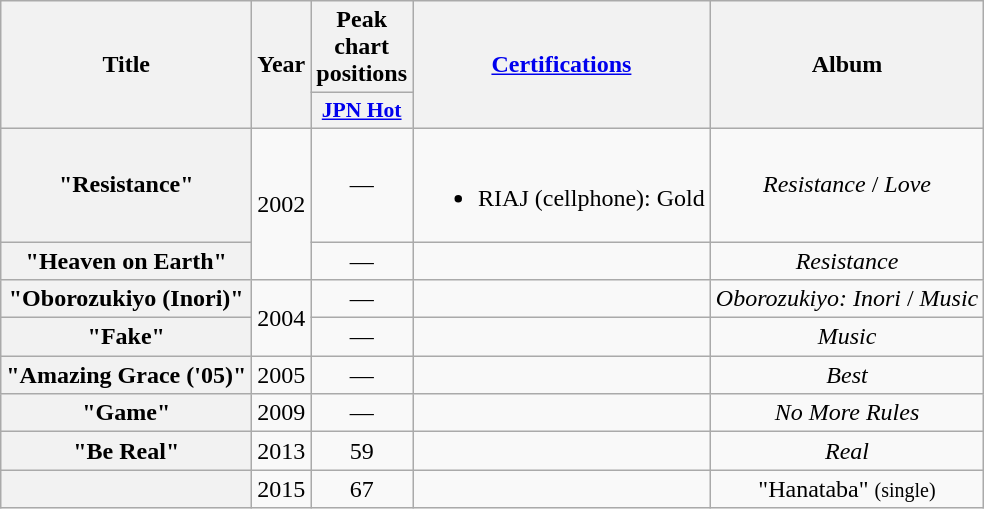<table class="wikitable plainrowheaders" style="text-align:center;">
<tr>
<th scope="col" rowspan="2">Title</th>
<th scope="col" rowspan="2">Year</th>
<th scope="col" colspan="1">Peak chart positions</th>
<th scope="col" rowspan="2"><a href='#'>Certifications</a></th>
<th scope="col" rowspan="2">Album</th>
</tr>
<tr>
<th scope="col" style="width:3em;font-size:90%;"><a href='#'>JPN Hot</a><br></th>
</tr>
<tr>
<th scope="row">"Resistance"</th>
<td rowspan="2">2002</td>
<td>—</td>
<td><br><ul><li>RIAJ <span>(cellphone)</span>: Gold</li></ul></td>
<td><em>Resistance</em> / <em>Love</em></td>
</tr>
<tr>
<th scope="row">"Heaven on Earth"</th>
<td>—</td>
<td></td>
<td><em>Resistance</em></td>
</tr>
<tr>
<th scope="row">"Oborozukiyo (Inori)"</th>
<td rowspan="2">2004</td>
<td>—</td>
<td></td>
<td><em>Oborozukiyo: Inori</em> / <em>Music</em></td>
</tr>
<tr>
<th scope="row">"Fake"</th>
<td>—</td>
<td></td>
<td><em>Music</em></td>
</tr>
<tr>
<th scope="row">"Amazing Grace ('05)"</th>
<td>2005</td>
<td>—</td>
<td></td>
<td><em>Best</em></td>
</tr>
<tr>
<th scope="row">"Game"</th>
<td>2009</td>
<td>—</td>
<td></td>
<td><em>No More Rules</em></td>
</tr>
<tr>
<th scope="row">"Be Real"</th>
<td>2013</td>
<td>59</td>
<td></td>
<td><em>Real</em></td>
</tr>
<tr>
<th scope="row"></th>
<td>2015</td>
<td>67</td>
<td></td>
<td>"Hanataba" <small>(single)</small></td>
</tr>
</table>
